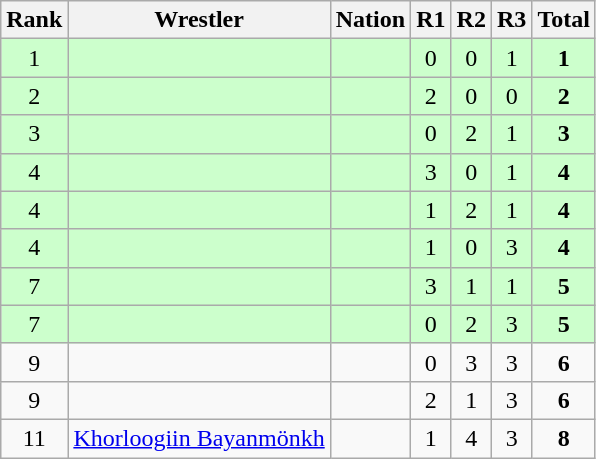<table class="wikitable sortable" style="text-align:center;">
<tr>
<th>Rank</th>
<th>Wrestler</th>
<th>Nation</th>
<th>R1</th>
<th>R2</th>
<th>R3</th>
<th>Total</th>
</tr>
<tr style="background:#cfc;">
<td>1</td>
<td align=left></td>
<td align=left></td>
<td>0</td>
<td>0</td>
<td>1</td>
<td><strong>1</strong></td>
</tr>
<tr style="background:#cfc;">
<td>2</td>
<td align=left></td>
<td align=left></td>
<td>2</td>
<td>0</td>
<td>0</td>
<td><strong>2</strong></td>
</tr>
<tr style="background:#cfc;">
<td>3</td>
<td align=left></td>
<td align=left></td>
<td>0</td>
<td>2</td>
<td>1</td>
<td><strong>3</strong></td>
</tr>
<tr style="background:#cfc;">
<td>4</td>
<td align=left></td>
<td align=left></td>
<td>3</td>
<td>0</td>
<td>1</td>
<td><strong>4</strong></td>
</tr>
<tr style="background:#cfc;">
<td>4</td>
<td align=left></td>
<td align=left></td>
<td>1</td>
<td>2</td>
<td>1</td>
<td><strong>4</strong></td>
</tr>
<tr style="background:#cfc;">
<td>4</td>
<td align=left></td>
<td align=left></td>
<td>1</td>
<td>0</td>
<td>3</td>
<td><strong>4</strong></td>
</tr>
<tr style="background:#cfc;">
<td>7</td>
<td align=left></td>
<td align=left></td>
<td>3</td>
<td>1</td>
<td>1</td>
<td><strong>5</strong></td>
</tr>
<tr style="background:#cfc;">
<td>7</td>
<td align=left></td>
<td align=left></td>
<td>0</td>
<td>2</td>
<td>3</td>
<td><strong>5</strong></td>
</tr>
<tr>
<td>9</td>
<td align=left></td>
<td align=left></td>
<td>0</td>
<td>3</td>
<td>3</td>
<td><strong>6</strong></td>
</tr>
<tr>
<td>9</td>
<td align=left></td>
<td align=left></td>
<td>2</td>
<td>1</td>
<td>3</td>
<td><strong>6</strong></td>
</tr>
<tr>
<td>11</td>
<td align=left><a href='#'>Khorloogiin Bayanmönkh</a></td>
<td align=left></td>
<td>1</td>
<td>4</td>
<td>3</td>
<td><strong>8</strong></td>
</tr>
</table>
